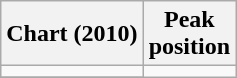<table class="wikitable sortable">
<tr>
<th>Chart (2010)</th>
<th>Peak<br>position</th>
</tr>
<tr>
<td></td>
</tr>
<tr>
</tr>
</table>
